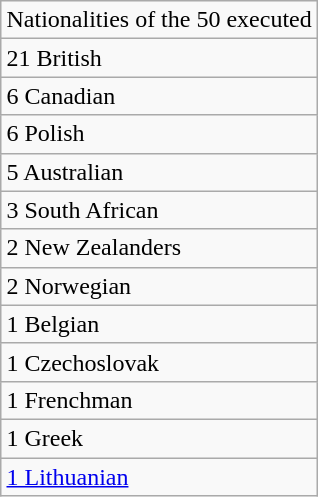<table class="wikitable" align="right">
<tr>
<td>Nationalities of the 50 executed</td>
</tr>
<tr>
<td> 21 British</td>
</tr>
<tr>
<td> 6 Canadian</td>
</tr>
<tr>
<td> 6 Polish</td>
</tr>
<tr>
<td> 5 Australian</td>
</tr>
<tr>
<td> 3 South African</td>
</tr>
<tr>
<td> 2 New Zealanders</td>
</tr>
<tr>
<td> 2 Norwegian</td>
</tr>
<tr>
<td> 1 Belgian</td>
</tr>
<tr>
<td> 1 Czechoslovak</td>
</tr>
<tr>
<td> 1 Frenchman</td>
</tr>
<tr>
<td> 1 Greek</td>
</tr>
<tr>
<td> <a href='#'>1 Lithuanian</a></td>
</tr>
</table>
